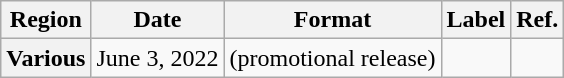<table class="wikitable plainrowheaders">
<tr>
<th scope="col">Region</th>
<th scope="col">Date</th>
<th scope="col">Format</th>
<th scope="col">Label</th>
<th scope="col">Ref.</th>
</tr>
<tr>
<th scope="row">Various</th>
<td>June 3, 2022</td>
<td> (promotional release)</td>
<td></td>
<td></td>
</tr>
</table>
